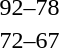<table style="text-align:center">
<tr>
<th width=200></th>
<th width=100></th>
<th width=200></th>
<th></th>
</tr>
<tr>
<td align=right><strong></strong></td>
<td>92–78</td>
<td align=left></td>
</tr>
<tr>
<td align=right><strong></strong></td>
<td>72–67</td>
<td align=left></td>
</tr>
</table>
